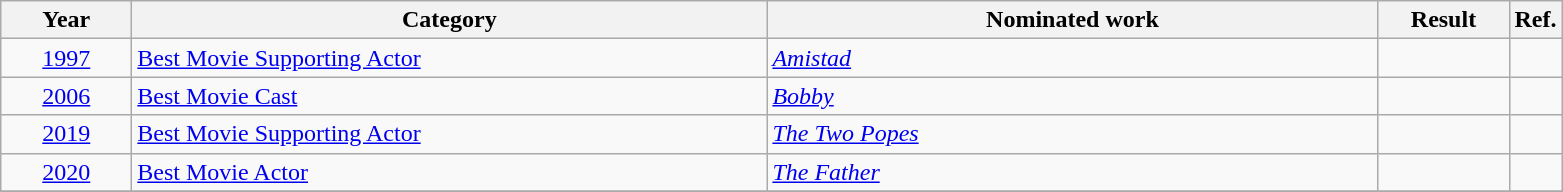<table class=wikitable>
<tr>
<th scope="col" style="width:5em;">Year</th>
<th scope="col" style="width:26em;">Category</th>
<th scope="col" style="width:25em;">Nominated work</th>
<th scope="col" style="width:5em;">Result</th>
<th>Ref.</th>
</tr>
<tr>
<td style="text-align:center;"><a href='#'>1997</a></td>
<td rowspan=1><a href='#'>Best Movie Supporting Actor</a></td>
<td><em><a href='#'>Amistad</a></em></td>
<td></td>
<td style="text-align:center;"></td>
</tr>
<tr>
<td style="text-align:center;"><a href='#'>2006</a></td>
<td><a href='#'>Best Movie Cast</a></td>
<td><em><a href='#'>Bobby</a></em></td>
<td></td>
<td style="text-align:center;"></td>
</tr>
<tr>
<td style="text-align:center;"><a href='#'>2019</a></td>
<td><a href='#'>Best Movie Supporting Actor</a></td>
<td><em><a href='#'>The Two Popes</a></em></td>
<td></td>
<td style="text-align:center;"></td>
</tr>
<tr>
<td style="text-align:center;"><a href='#'>2020</a></td>
<td><a href='#'>Best Movie Actor</a></td>
<td><em><a href='#'>The Father</a></em></td>
<td></td>
<td style="text-align:center;"></td>
</tr>
<tr>
</tr>
</table>
